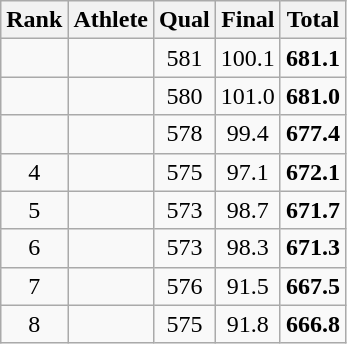<table class="wikitable sortable" style="text-align: center">
<tr>
<th>Rank</th>
<th>Athlete</th>
<th>Qual</th>
<th>Final</th>
<th>Total</th>
</tr>
<tr>
<td></td>
<td align=left></td>
<td>581</td>
<td>100.1</td>
<td><strong>681.1</strong></td>
</tr>
<tr>
<td></td>
<td align=left></td>
<td>580</td>
<td>101.0</td>
<td><strong>681.0</strong></td>
</tr>
<tr>
<td></td>
<td align=left></td>
<td>578</td>
<td>99.4</td>
<td><strong>677.4</strong></td>
</tr>
<tr>
<td>4</td>
<td align=left></td>
<td>575</td>
<td>97.1</td>
<td><strong>672.1</strong></td>
</tr>
<tr>
<td>5</td>
<td align=left></td>
<td>573</td>
<td>98.7</td>
<td><strong>671.7</strong></td>
</tr>
<tr>
<td>6</td>
<td align=left></td>
<td>573</td>
<td>98.3</td>
<td><strong>671.3</strong></td>
</tr>
<tr>
<td>7</td>
<td align=left></td>
<td>576</td>
<td>91.5</td>
<td><strong>667.5</strong></td>
</tr>
<tr>
<td>8</td>
<td align=left></td>
<td>575</td>
<td>91.8</td>
<td><strong>666.8</strong></td>
</tr>
</table>
